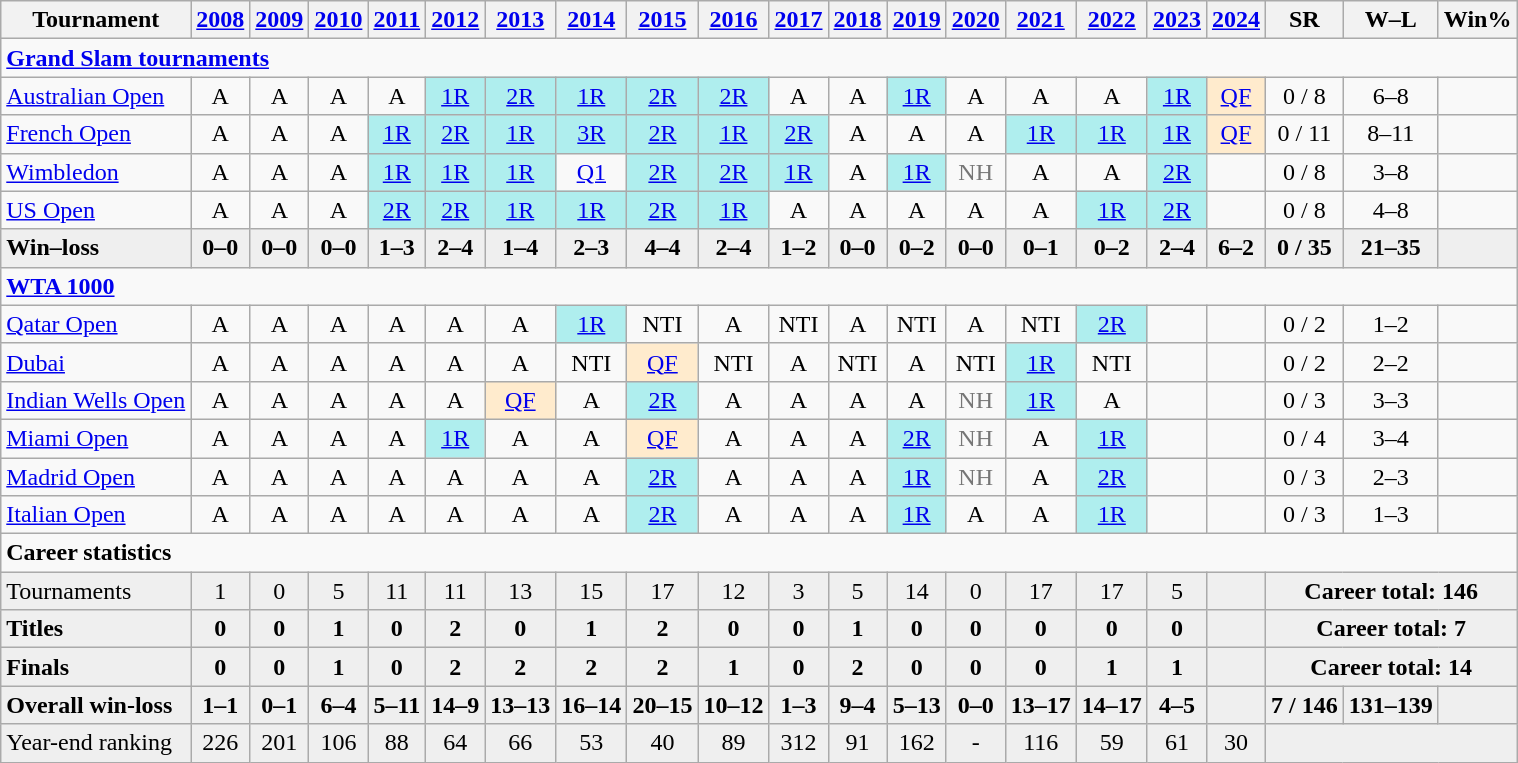<table class="wikitable" style="text-align:center;">
<tr>
<th>Tournament</th>
<th><a href='#'>2008</a></th>
<th><a href='#'>2009</a></th>
<th><a href='#'>2010</a></th>
<th><a href='#'>2011</a></th>
<th><a href='#'>2012</a></th>
<th><a href='#'>2013</a></th>
<th><a href='#'>2014</a></th>
<th><a href='#'>2015</a></th>
<th><a href='#'>2016</a></th>
<th><a href='#'>2017</a></th>
<th><a href='#'>2018</a></th>
<th><a href='#'>2019</a></th>
<th><a href='#'>2020</a></th>
<th><a href='#'>2021</a></th>
<th><a href='#'>2022</a></th>
<th><a href='#'>2023</a></th>
<th><a href='#'>2024</a></th>
<th>SR</th>
<th>W–L</th>
<th>Win%</th>
</tr>
<tr>
<td colspan="21" align="left"><strong><a href='#'>Grand Slam tournaments</a></strong></td>
</tr>
<tr>
<td align="left"><a href='#'>Australian Open</a></td>
<td>A</td>
<td>A</td>
<td>A</td>
<td>A</td>
<td bgcolor="afeeee"><a href='#'>1R</a></td>
<td bgcolor="afeeee"><a href='#'>2R</a></td>
<td bgcolor="afeeee"><a href='#'>1R</a></td>
<td bgcolor="afeeee"><a href='#'>2R</a></td>
<td bgcolor="afeeee"><a href='#'>2R</a></td>
<td>A</td>
<td>A</td>
<td bgcolor="afeeee"><a href='#'>1R</a></td>
<td>A</td>
<td>A</td>
<td>A</td>
<td bgcolor="afeeee"><a href='#'>1R</a></td>
<td bgcolor="ffebcd"><a href='#'>QF</a></td>
<td>0 / 8</td>
<td>6–8</td>
<td></td>
</tr>
<tr>
<td align="left"><a href='#'>French Open</a></td>
<td>A</td>
<td>A</td>
<td>A</td>
<td bgcolor="afeeee"><a href='#'>1R</a></td>
<td bgcolor="afeeee"><a href='#'>2R</a></td>
<td bgcolor="afeeee"><a href='#'>1R</a></td>
<td bgcolor="afeeee"><a href='#'>3R</a></td>
<td bgcolor="afeeee"><a href='#'>2R</a></td>
<td bgcolor="afeeee"><a href='#'>1R</a></td>
<td bgcolor="afeeee"><a href='#'>2R</a></td>
<td>A</td>
<td>A</td>
<td>A</td>
<td bgcolor="afeeee"><a href='#'>1R</a></td>
<td bgcolor="afeeee"><a href='#'>1R</a></td>
<td bgcolor="afeeee"><a href='#'>1R</a></td>
<td bgcolor="ffebcd"><a href='#'>QF</a></td>
<td>0 / 11</td>
<td>8–11</td>
<td></td>
</tr>
<tr>
<td align="left"><a href='#'>Wimbledon</a></td>
<td>A</td>
<td>A</td>
<td>A</td>
<td bgcolor="afeeee"><a href='#'>1R</a></td>
<td bgcolor="afeeee"><a href='#'>1R</a></td>
<td bgcolor="afeeee"><a href='#'>1R</a></td>
<td><a href='#'>Q1</a></td>
<td bgcolor="afeeee"><a href='#'>2R</a></td>
<td bgcolor="afeeee"><a href='#'>2R</a></td>
<td bgcolor="afeeee"><a href='#'>1R</a></td>
<td>A</td>
<td bgcolor="afeeee"><a href='#'>1R</a></td>
<td style="color:#767676">NH</td>
<td>A</td>
<td>A</td>
<td bgcolor=afeeee><a href='#'>2R</a></td>
<td></td>
<td>0 / 8</td>
<td>3–8</td>
<td></td>
</tr>
<tr>
<td align="left"><a href='#'>US Open</a></td>
<td>A</td>
<td>A</td>
<td>A</td>
<td bgcolor="afeeee"><a href='#'>2R</a></td>
<td bgcolor="afeeee"><a href='#'>2R</a></td>
<td bgcolor="afeeee"><a href='#'>1R</a></td>
<td bgcolor="afeeee"><a href='#'>1R</a></td>
<td bgcolor="afeeee"><a href='#'>2R</a></td>
<td bgcolor="afeeee"><a href='#'>1R</a></td>
<td>A</td>
<td>A</td>
<td>A</td>
<td>A</td>
<td>A</td>
<td bgcolor="afeeee"><a href='#'>1R</a></td>
<td bgcolor=afeeee><a href='#'>2R</a></td>
<td></td>
<td>0 / 8</td>
<td>4–8</td>
<td></td>
</tr>
<tr style="background:#efefef;font-weight:bold">
<td style="text-align:left">Win–loss</td>
<td>0–0</td>
<td>0–0</td>
<td>0–0</td>
<td>1–3</td>
<td>2–4</td>
<td>1–4</td>
<td>2–3</td>
<td>4–4</td>
<td>2–4</td>
<td>1–2</td>
<td>0–0</td>
<td>0–2</td>
<td>0–0</td>
<td>0–1</td>
<td>0–2</td>
<td>2–4</td>
<td>6–2</td>
<td>0 / 35</td>
<td>21–35</td>
<td></td>
</tr>
<tr>
<td colspan="21" align="left"><strong><a href='#'>WTA 1000</a></strong></td>
</tr>
<tr>
<td align="left"><a href='#'>Qatar Open</a></td>
<td>A</td>
<td>A</td>
<td>A</td>
<td>A</td>
<td>A</td>
<td>A</td>
<td bgcolor="afeeee"><a href='#'>1R</a></td>
<td>NTI</td>
<td>A</td>
<td>NTI</td>
<td>A</td>
<td>NTI</td>
<td>A</td>
<td>NTI</td>
<td bgcolor="afeeee"><a href='#'>2R</a></td>
<td></td>
<td></td>
<td>0 / 2</td>
<td>1–2</td>
<td></td>
</tr>
<tr>
<td align="left"><a href='#'>Dubai</a></td>
<td>A</td>
<td>A</td>
<td>A</td>
<td>A</td>
<td>A</td>
<td>A</td>
<td>NTI</td>
<td bgcolor="ffebcd"><a href='#'>QF</a></td>
<td>NTI</td>
<td>A</td>
<td>NTI</td>
<td>A</td>
<td>NTI</td>
<td bgcolor="afeeee"><a href='#'>1R</a></td>
<td>NTI</td>
<td></td>
<td></td>
<td>0 / 2</td>
<td>2–2</td>
<td></td>
</tr>
<tr>
<td align="left"><a href='#'>Indian Wells Open</a></td>
<td>A</td>
<td>A</td>
<td>A</td>
<td>A</td>
<td>A</td>
<td bgcolor="ffebcd"><a href='#'>QF</a></td>
<td>A</td>
<td bgcolor="afeeee"><a href='#'>2R</a></td>
<td>A</td>
<td>A</td>
<td>A</td>
<td>A</td>
<td style="color:#767676">NH</td>
<td bgcolor="afeeee"><a href='#'>1R</a></td>
<td>A</td>
<td></td>
<td></td>
<td>0 / 3</td>
<td>3–3</td>
<td></td>
</tr>
<tr>
<td align="left"><a href='#'>Miami Open</a></td>
<td>A</td>
<td>A</td>
<td>A</td>
<td>A</td>
<td bgcolor="afeeee"><a href='#'>1R</a></td>
<td>A</td>
<td>A</td>
<td bgcolor="ffebcd"><a href='#'>QF</a></td>
<td>A</td>
<td>A</td>
<td>A</td>
<td bgcolor="afeeee"><a href='#'>2R</a></td>
<td style="color:#767676">NH</td>
<td>A</td>
<td bgcolor="afeeee"><a href='#'>1R</a></td>
<td></td>
<td></td>
<td>0 / 4</td>
<td>3–4</td>
<td></td>
</tr>
<tr>
<td align="left"><a href='#'>Madrid Open</a></td>
<td>A</td>
<td>A</td>
<td>A</td>
<td>A</td>
<td>A</td>
<td>A</td>
<td>A</td>
<td bgcolor="afeeee"><a href='#'>2R</a></td>
<td>A</td>
<td>A</td>
<td>A</td>
<td bgcolor="afeeee"><a href='#'>1R</a></td>
<td style="color:#767676">NH</td>
<td>A</td>
<td bgcolor="afeeee"><a href='#'>2R</a></td>
<td></td>
<td></td>
<td>0 / 3</td>
<td>2–3</td>
<td></td>
</tr>
<tr>
<td align="left"><a href='#'>Italian Open</a></td>
<td>A</td>
<td>A</td>
<td>A</td>
<td>A</td>
<td>A</td>
<td>A</td>
<td>A</td>
<td bgcolor="afeeee"><a href='#'>2R</a></td>
<td>A</td>
<td>A</td>
<td>A</td>
<td bgcolor="afeeee"><a href='#'>1R</a></td>
<td>A</td>
<td>A</td>
<td bgcolor="afeeee"><a href='#'>1R</a></td>
<td></td>
<td></td>
<td>0 / 3</td>
<td>1–3</td>
<td></td>
</tr>
<tr>
<td colspan="21" align="left"><strong>Career statistics</strong></td>
</tr>
<tr bgcolor=efefef>
<td align="left">Tournaments</td>
<td>1</td>
<td>0</td>
<td>5</td>
<td>11</td>
<td>11</td>
<td>13</td>
<td>15</td>
<td>17</td>
<td>12</td>
<td>3</td>
<td>5</td>
<td>14</td>
<td>0</td>
<td>17</td>
<td>17</td>
<td>5</td>
<td></td>
<td colspan="3"><strong>Career total: 146</strong></td>
</tr>
<tr style="background:#efefef;font-weight:bold">
<td align="left">Titles</td>
<td>0</td>
<td>0</td>
<td>1</td>
<td>0</td>
<td>2</td>
<td>0</td>
<td>1</td>
<td>2</td>
<td>0</td>
<td>0</td>
<td>1</td>
<td>0</td>
<td>0</td>
<td>0</td>
<td>0</td>
<td>0</td>
<td></td>
<td colspan="3">Career total: 7</td>
</tr>
<tr style="background:#efefef;font-weight:bold">
<td align="left">Finals</td>
<td>0</td>
<td>0</td>
<td>1</td>
<td>0</td>
<td>2</td>
<td>2</td>
<td>2</td>
<td>2</td>
<td>1</td>
<td>0</td>
<td>2</td>
<td>0</td>
<td>0</td>
<td>0</td>
<td>1</td>
<td>1</td>
<td></td>
<td colspan="3">Career total: 14</td>
</tr>
<tr style="background:#efefef;font-weight:bold">
<td align="left">Overall win-loss</td>
<td>1–1</td>
<td>0–1</td>
<td>6–4</td>
<td>5–11</td>
<td>14–9</td>
<td>13–13</td>
<td>16–14</td>
<td>20–15</td>
<td>10–12</td>
<td>1–3</td>
<td>9–4</td>
<td>5–13</td>
<td>0–0</td>
<td>13–17</td>
<td>14–17</td>
<td>4–5</td>
<td></td>
<td>7 / 146</td>
<td>131–139</td>
<td></td>
</tr>
<tr bgcolor=efefef>
<td align="left">Year-end ranking</td>
<td>226</td>
<td>201</td>
<td>106</td>
<td>88</td>
<td>64</td>
<td>66</td>
<td>53</td>
<td>40</td>
<td>89</td>
<td>312</td>
<td>91</td>
<td>162</td>
<td>-</td>
<td>116</td>
<td>59</td>
<td>61</td>
<td>30</td>
<td colspan="3"></td>
</tr>
</table>
